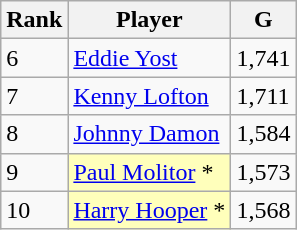<table class="wikitable" style="float:left;">
<tr style="white-space: nowrap;">
<th>Rank</th>
<th>Player</th>
<th>G</th>
</tr>
<tr>
<td>6</td>
<td><a href='#'>Eddie Yost</a></td>
<td>1,741</td>
</tr>
<tr>
<td>7</td>
<td><a href='#'>Kenny Lofton</a></td>
<td>1,711</td>
</tr>
<tr>
<td>8</td>
<td><a href='#'>Johnny Damon</a></td>
<td>1,584</td>
</tr>
<tr>
<td>9</td>
<td style="background:#ffffbb;"><a href='#'>Paul Molitor</a> *</td>
<td>1,573</td>
</tr>
<tr>
<td>10</td>
<td style="background:#ffffbb;"><a href='#'>Harry Hooper</a> *</td>
<td>1,568</td>
</tr>
</table>
